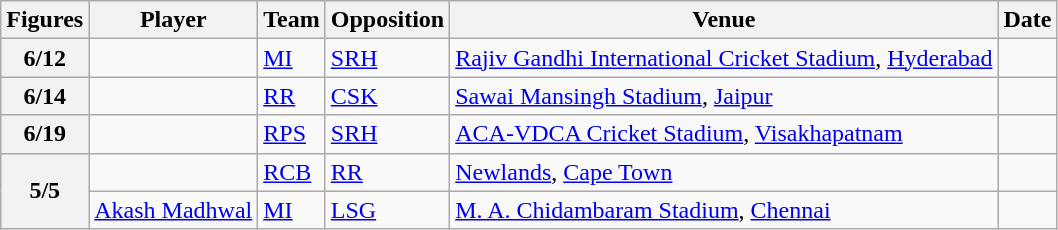<table class="wikitable">
<tr>
<th>Figures</th>
<th>Player</th>
<th>Team</th>
<th>Opposition</th>
<th>Venue</th>
<th>Date</th>
</tr>
<tr>
<th>6/12</th>
<td></td>
<td><a href='#'>MI</a></td>
<td><a href='#'>SRH</a></td>
<td><a href='#'>Rajiv Gandhi International Cricket Stadium</a>, <a href='#'>Hyderabad</a></td>
<td></td>
</tr>
<tr>
<th>6/14</th>
<td></td>
<td><a href='#'>RR</a></td>
<td><a href='#'>CSK</a></td>
<td><a href='#'>Sawai Mansingh Stadium</a>, <a href='#'>Jaipur</a></td>
<td></td>
</tr>
<tr>
<th>6/19</th>
<td></td>
<td><a href='#'>RPS</a></td>
<td><a href='#'>SRH</a></td>
<td><a href='#'>ACA-VDCA Cricket Stadium</a>, <a href='#'>Visakhapatnam</a></td>
<td></td>
</tr>
<tr>
<th rowspan=2>5/5</th>
<td></td>
<td><a href='#'>RCB</a></td>
<td><a href='#'>RR</a></td>
<td><a href='#'>Newlands</a>, <a href='#'>Cape Town</a></td>
<td></td>
</tr>
<tr>
<td><a href='#'>Akash Madhwal</a></td>
<td><a href='#'>MI</a></td>
<td><a href='#'>LSG</a></td>
<td><a href='#'>M. A. Chidambaram Stadium</a>, <a href='#'>Chennai</a></td>
<td></td>
</tr>
</table>
